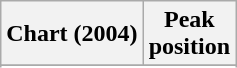<table class="wikitable sortable plainrowheaders">
<tr>
<th>Chart (2004)</th>
<th>Peak<br>position</th>
</tr>
<tr>
</tr>
<tr>
</tr>
</table>
